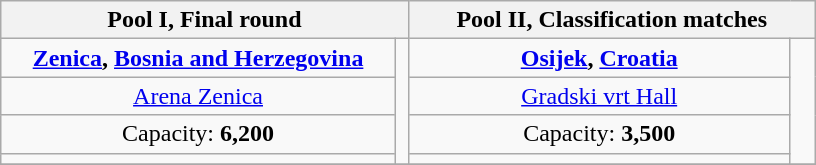<table class="wikitable" style="text-align: center;">
<tr>
<th colspan="2" style="width: 50%;">Pool I, Final round</th>
<th colspan="2" style="width: 50%;">Pool II, Classification matches</th>
</tr>
<tr>
<td><strong> <a href='#'>Zenica</a>, <a href='#'>Bosnia and Herzegovina</a></strong></td>
<td rowspan="4"></td>
<td><strong> <a href='#'>Osijek</a>, <a href='#'>Croatia</a></strong></td>
<td rowspan="4"></td>
</tr>
<tr>
<td><a href='#'>Arena Zenica</a></td>
<td><a href='#'>Gradski vrt Hall</a></td>
</tr>
<tr>
<td>Capacity: <strong>6,200</strong></td>
<td>Capacity: <strong>3,500</strong></td>
</tr>
<tr>
<td></td>
<td></td>
</tr>
<tr>
</tr>
</table>
